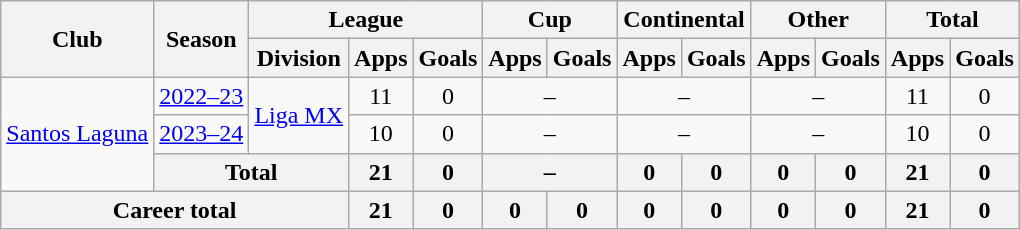<table class="wikitable" style="text-align: center">
<tr>
<th rowspan="2">Club</th>
<th rowspan="2">Season</th>
<th colspan="3">League</th>
<th colspan="2">Cup</th>
<th colspan="2">Continental</th>
<th colspan="2">Other</th>
<th colspan="2">Total</th>
</tr>
<tr>
<th>Division</th>
<th>Apps</th>
<th>Goals</th>
<th>Apps</th>
<th>Goals</th>
<th>Apps</th>
<th>Goals</th>
<th>Apps</th>
<th>Goals</th>
<th>Apps</th>
<th>Goals</th>
</tr>
<tr>
<td rowspan="3"><a href='#'>Santos Laguna</a></td>
<td><a href='#'>2022–23</a></td>
<td rowspan="2"><a href='#'>Liga MX</a></td>
<td>11</td>
<td>0</td>
<td colspan="2">–</td>
<td colspan="2">–</td>
<td colspan="2">–</td>
<td>11</td>
<td>0</td>
</tr>
<tr>
<td><a href='#'>2023–24</a></td>
<td>10</td>
<td>0</td>
<td colspan="2">–</td>
<td colspan="2">–</td>
<td colspan="2">–</td>
<td>10</td>
<td>0</td>
</tr>
<tr>
<th colspan="2"><strong>Total</strong></th>
<th>21</th>
<th>0</th>
<th colspan="2">–</th>
<th>0</th>
<th>0</th>
<th>0</th>
<th>0</th>
<th>21</th>
<th>0</th>
</tr>
<tr>
<th colspan="3"><strong>Career total</strong></th>
<th>21</th>
<th>0</th>
<th>0</th>
<th>0</th>
<th>0</th>
<th>0</th>
<th>0</th>
<th>0</th>
<th>21</th>
<th>0</th>
</tr>
</table>
